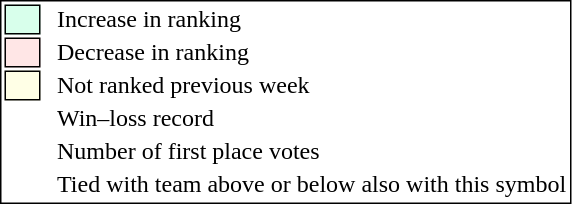<table style="border:1px solid black;">
<tr>
<td style="background:#D8FFEB; width:20px; border:1px solid black;"></td>
<td> </td>
<td>Increase in ranking</td>
</tr>
<tr>
<td style="background:#FFE6E6; width:20px; border:1px solid black;"></td>
<td> </td>
<td>Decrease in ranking</td>
</tr>
<tr>
<td style="background:#FFFFE6; width:20px; border:1px solid black;"></td>
<td> </td>
<td>Not ranked previous week</td>
</tr>
<tr>
<td></td>
<td> </td>
<td>Win–loss record</td>
</tr>
<tr>
<td></td>
<td> </td>
<td>Number of first place votes</td>
</tr>
<tr>
<td></td>
<td></td>
<td>Tied with team above or below also with this symbol</td>
</tr>
</table>
